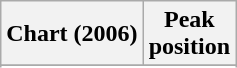<table class="wikitable sortable plainrowheaders" style="text-align:center">
<tr>
<th scope="col">Chart (2006)</th>
<th scope="col">Peak<br>position</th>
</tr>
<tr>
</tr>
<tr>
</tr>
<tr>
</tr>
<tr>
</tr>
<tr>
</tr>
<tr>
</tr>
<tr>
</tr>
</table>
